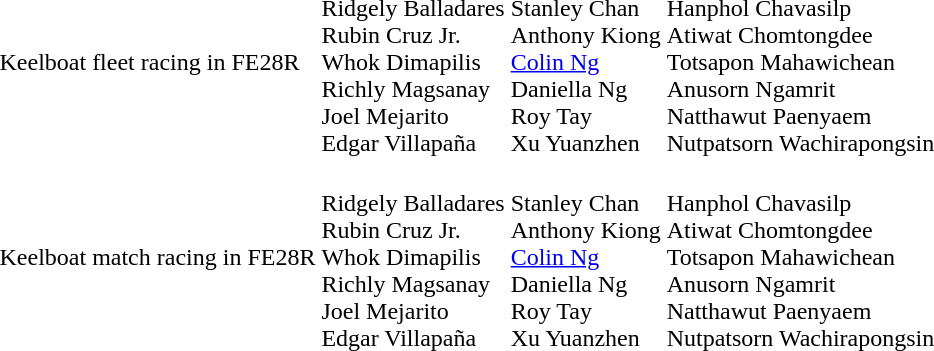<table>
<tr>
<td>Keelboat fleet racing in FE28R</td>
<td nowrap=true><br>Ridgely Balladares<br>Rubin Cruz Jr.<br>Whok Dimapilis <br>Richly Magsanay <br>Joel Mejarito <br>Edgar Villapaña</td>
<td nowrap=true><br>Stanley Chan<br>Anthony Kiong<br><a href='#'>Colin Ng</a><br>Daniella Ng<br>Roy Tay<br>Xu Yuanzhen</td>
<td nowrap=true><br>Hanphol Chavasilp<br>Atiwat Chomtongdee<br>Totsapon Mahawichean<br>Anusorn Ngamrit<br>Natthawut Paenyaem<br>Nutpatsorn Wachirapongsin</td>
</tr>
<tr>
<td>Keelboat match racing in FE28R</td>
<td><br>Ridgely Balladares<br>Rubin Cruz Jr.<br>Whok Dimapilis <br>Richly Magsanay <br>Joel Mejarito <br>Edgar Villapaña</td>
<td><br>Stanley Chan<br>Anthony Kiong<br><a href='#'>Colin Ng</a><br>Daniella Ng<br>Roy Tay<br>Xu Yuanzhen</td>
<td><br>Hanphol Chavasilp<br>Atiwat Chomtongdee<br>Totsapon Mahawichean<br>Anusorn Ngamrit<br>Natthawut Paenyaem<br>Nutpatsorn Wachirapongsin</td>
</tr>
</table>
